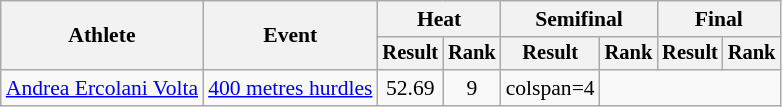<table class="wikitable" style="font-size:90%">
<tr>
<th rowspan="2">Athlete</th>
<th rowspan="2">Event</th>
<th colspan="2">Heat</th>
<th colspan="2">Semifinal</th>
<th colspan="2">Final</th>
</tr>
<tr style="font-size:95%">
<th>Result</th>
<th>Rank</th>
<th>Result</th>
<th>Rank</th>
<th>Result</th>
<th>Rank</th>
</tr>
<tr align=center>
<td align=left><a href='#'>Andrea Ercolani Volta</a></td>
<td align=left><a href='#'>400 metres hurdles</a></td>
<td>52.69</td>
<td>9</td>
<td>colspan=4 </td>
</tr>
</table>
